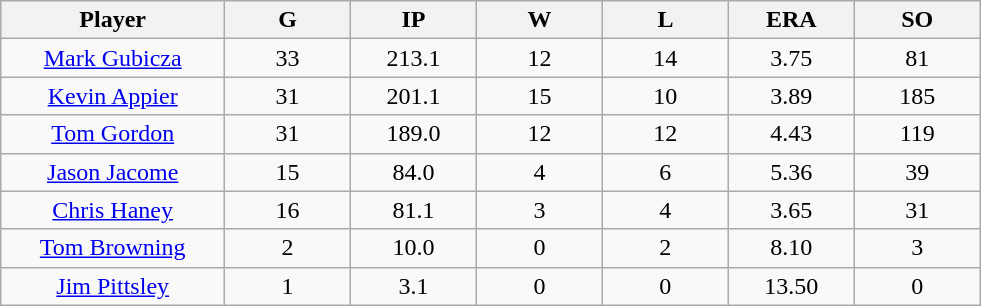<table class="wikitable sortable">
<tr>
<th bgcolor="#DDDDFF" width="16%">Player</th>
<th bgcolor="#DDDDFF" width="9%">G</th>
<th bgcolor="#DDDDFF" width="9%">IP</th>
<th bgcolor="#DDDDFF" width="9%">W</th>
<th bgcolor="#DDDDFF" width="9%">L</th>
<th bgcolor="#DDDDFF" width="9%">ERA</th>
<th bgcolor="#DDDDFF" width="9%">SO</th>
</tr>
<tr align="center">
<td><a href='#'>Mark Gubicza</a></td>
<td>33</td>
<td>213.1</td>
<td>12</td>
<td>14</td>
<td>3.75</td>
<td>81</td>
</tr>
<tr align=center>
<td><a href='#'>Kevin Appier</a></td>
<td>31</td>
<td>201.1</td>
<td>15</td>
<td>10</td>
<td>3.89</td>
<td>185</td>
</tr>
<tr align=center>
<td><a href='#'>Tom Gordon</a></td>
<td>31</td>
<td>189.0</td>
<td>12</td>
<td>12</td>
<td>4.43</td>
<td>119</td>
</tr>
<tr align=center>
<td><a href='#'>Jason Jacome</a></td>
<td>15</td>
<td>84.0</td>
<td>4</td>
<td>6</td>
<td>5.36</td>
<td>39</td>
</tr>
<tr align=center>
<td><a href='#'>Chris Haney</a></td>
<td>16</td>
<td>81.1</td>
<td>3</td>
<td>4</td>
<td>3.65</td>
<td>31</td>
</tr>
<tr align=center>
<td><a href='#'>Tom Browning</a></td>
<td>2</td>
<td>10.0</td>
<td>0</td>
<td>2</td>
<td>8.10</td>
<td>3</td>
</tr>
<tr align=center>
<td><a href='#'>Jim Pittsley</a></td>
<td>1</td>
<td>3.1</td>
<td>0</td>
<td>0</td>
<td>13.50</td>
<td>0</td>
</tr>
</table>
